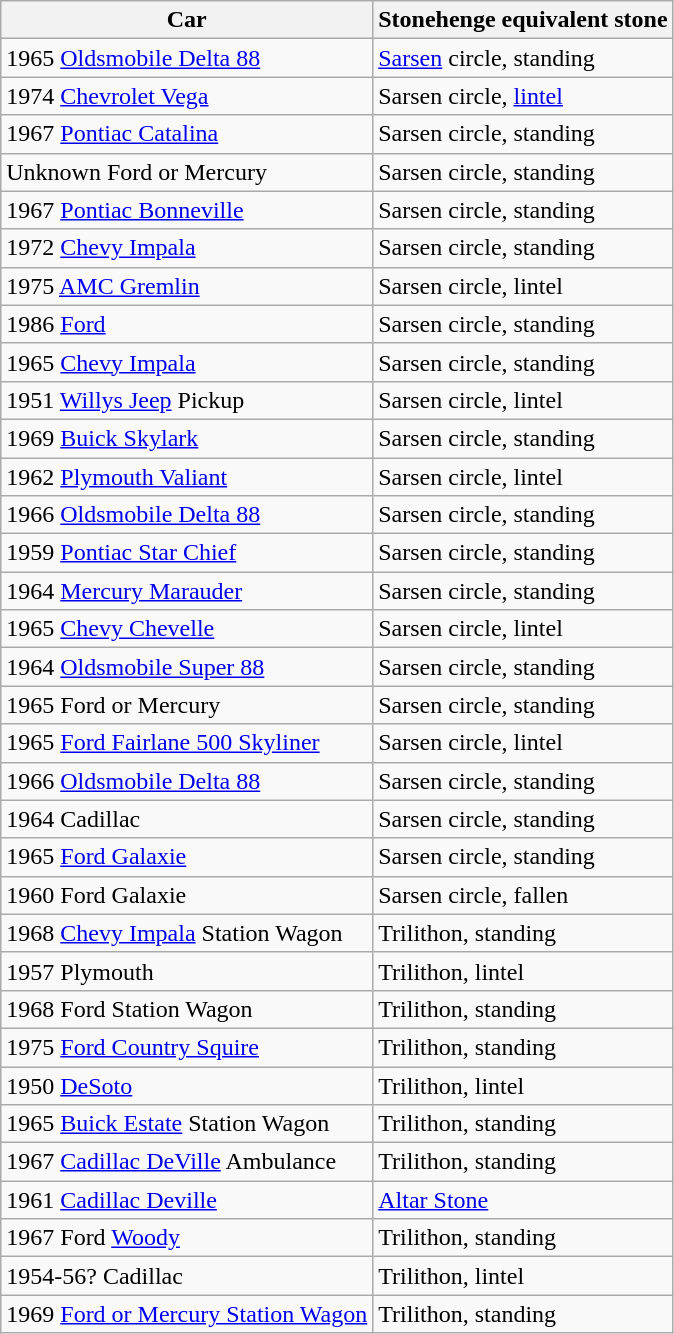<table class="wikitable">
<tr>
<th>Car</th>
<th>Stonehenge equivalent stone</th>
</tr>
<tr>
<td>1965 <a href='#'>Oldsmobile Delta 88</a></td>
<td><a href='#'>Sarsen</a> circle, standing</td>
</tr>
<tr>
<td>1974 <a href='#'>Chevrolet Vega</a></td>
<td>Sarsen circle, <a href='#'>lintel</a></td>
</tr>
<tr>
<td>1967 <a href='#'>Pontiac Catalina</a></td>
<td>Sarsen circle, standing</td>
</tr>
<tr>
<td>Unknown Ford or Mercury</td>
<td>Sarsen circle, standing</td>
</tr>
<tr>
<td>1967 <a href='#'>Pontiac Bonneville</a></td>
<td>Sarsen circle, standing</td>
</tr>
<tr>
<td>1972 <a href='#'>Chevy Impala</a></td>
<td>Sarsen circle, standing</td>
</tr>
<tr>
<td>1975 <a href='#'>AMC Gremlin</a></td>
<td>Sarsen circle, lintel</td>
</tr>
<tr>
<td>1986 <a href='#'>Ford</a></td>
<td>Sarsen circle, standing</td>
</tr>
<tr>
<td>1965 <a href='#'>Chevy Impala</a></td>
<td>Sarsen circle, standing</td>
</tr>
<tr>
<td>1951 <a href='#'>Willys Jeep</a> Pickup</td>
<td>Sarsen circle, lintel</td>
</tr>
<tr>
<td>1969 <a href='#'>Buick Skylark</a></td>
<td>Sarsen circle, standing</td>
</tr>
<tr>
<td>1962 <a href='#'>Plymouth Valiant</a></td>
<td>Sarsen circle, lintel</td>
</tr>
<tr>
<td>1966 <a href='#'>Oldsmobile Delta 88</a></td>
<td>Sarsen circle, standing</td>
</tr>
<tr>
<td>1959 <a href='#'>Pontiac Star Chief</a></td>
<td>Sarsen circle, standing</td>
</tr>
<tr>
<td>1964 <a href='#'>Mercury Marauder</a></td>
<td>Sarsen circle, standing</td>
</tr>
<tr>
<td>1965 <a href='#'>Chevy Chevelle</a></td>
<td>Sarsen circle, lintel</td>
</tr>
<tr>
<td>1964 <a href='#'>Oldsmobile Super 88</a></td>
<td>Sarsen circle, standing</td>
</tr>
<tr>
<td>1965 Ford or Mercury</td>
<td>Sarsen circle, standing</td>
</tr>
<tr>
<td>1965 <a href='#'>Ford Fairlane 500 Skyliner</a></td>
<td>Sarsen circle, lintel</td>
</tr>
<tr>
<td>1966 <a href='#'>Oldsmobile Delta 88</a></td>
<td>Sarsen circle, standing</td>
</tr>
<tr>
<td>1964 Cadillac</td>
<td>Sarsen circle, standing</td>
</tr>
<tr>
<td>1965 <a href='#'>Ford Galaxie</a></td>
<td>Sarsen circle, standing</td>
</tr>
<tr>
<td>1960 Ford Galaxie</td>
<td>Sarsen circle, fallen</td>
</tr>
<tr>
<td>1968 <a href='#'>Chevy Impala</a> Station Wagon</td>
<td>Trilithon, standing</td>
</tr>
<tr>
<td>1957 Plymouth</td>
<td>Trilithon, lintel</td>
</tr>
<tr>
<td>1968 Ford Station Wagon</td>
<td>Trilithon, standing</td>
</tr>
<tr>
<td>1975 <a href='#'>Ford Country Squire</a></td>
<td>Trilithon, standing</td>
</tr>
<tr>
<td>1950 <a href='#'>DeSoto</a></td>
<td>Trilithon, lintel</td>
</tr>
<tr>
<td>1965 <a href='#'>Buick Estate</a> Station Wagon</td>
<td>Trilithon, standing</td>
</tr>
<tr>
<td>1967 <a href='#'>Cadillac DeVille</a> Ambulance</td>
<td>Trilithon, standing</td>
</tr>
<tr>
<td>1961 <a href='#'>Cadillac Deville</a></td>
<td><a href='#'>Altar Stone</a></td>
</tr>
<tr>
<td>1967 Ford <a href='#'>Woody</a></td>
<td>Trilithon, standing</td>
</tr>
<tr>
<td>1954-56? Cadillac</td>
<td>Trilithon, lintel</td>
</tr>
<tr>
<td>1969 <a href='#'>Ford or Mercury Station Wagon</a></td>
<td>Trilithon, standing</td>
</tr>
</table>
